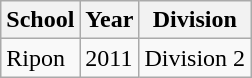<table class="wikitable">
<tr>
<th>School</th>
<th>Year</th>
<th>Division</th>
</tr>
<tr>
<td>Ripon</td>
<td>2011</td>
<td>Division 2</td>
</tr>
</table>
